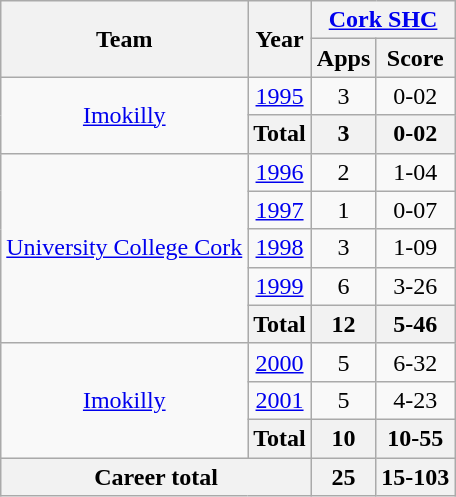<table class="wikitable" style="text-align:center">
<tr>
<th rowspan="2">Team</th>
<th rowspan="2">Year</th>
<th colspan="2"><a href='#'>Cork SHC</a></th>
</tr>
<tr>
<th>Apps</th>
<th>Score</th>
</tr>
<tr>
<td rowspan="2"><a href='#'>Imokilly</a></td>
<td><a href='#'>1995</a></td>
<td>3</td>
<td>0-02</td>
</tr>
<tr>
<th>Total</th>
<th>3</th>
<th>0-02</th>
</tr>
<tr>
<td rowspan="5"><a href='#'>University College Cork</a></td>
<td><a href='#'>1996</a></td>
<td>2</td>
<td>1-04</td>
</tr>
<tr>
<td><a href='#'>1997</a></td>
<td>1</td>
<td>0-07</td>
</tr>
<tr>
<td><a href='#'>1998</a></td>
<td>3</td>
<td>1-09</td>
</tr>
<tr>
<td><a href='#'>1999</a></td>
<td>6</td>
<td>3-26</td>
</tr>
<tr>
<th>Total</th>
<th>12</th>
<th>5-46</th>
</tr>
<tr>
<td rowspan="3"><a href='#'>Imokilly</a></td>
<td><a href='#'>2000</a></td>
<td>5</td>
<td>6-32</td>
</tr>
<tr>
<td><a href='#'>2001</a></td>
<td>5</td>
<td>4-23</td>
</tr>
<tr>
<th>Total</th>
<th>10</th>
<th>10-55</th>
</tr>
<tr>
<th colspan="2">Career total</th>
<th>25</th>
<th>15-103</th>
</tr>
</table>
